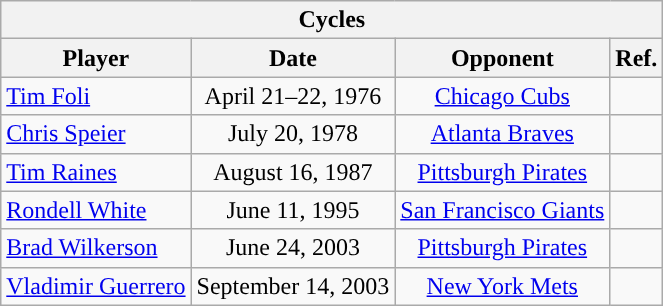<table class="wikitable" style="text-align:center">
<tr>
<th colspan=5>Cycles</th>
</tr>
<tr>
<th align="left">Player</th>
<th>Date</th>
<th>Opponent</th>
<th>Ref.</th>
</tr>
<tr>
<td align="left"><a href='#'>Tim Foli</a></td>
<td>April 21–22, 1976</td>
<td><a href='#'>Chicago Cubs</a></td>
<td></td>
</tr>
<tr>
<td align="left"><a href='#'>Chris Speier</a></td>
<td>July 20, 1978</td>
<td><a href='#'>Atlanta Braves</a></td>
<td></td>
</tr>
<tr>
<td align="left"><a href='#'>Tim Raines</a></td>
<td>August 16, 1987</td>
<td><a href='#'>Pittsburgh Pirates</a></td>
<td></td>
</tr>
<tr>
<td align="left"><a href='#'>Rondell White</a></td>
<td>June 11, 1995</td>
<td><a href='#'>San Francisco Giants</a></td>
<td></td>
</tr>
<tr>
<td align="left"><a href='#'>Brad Wilkerson</a></td>
<td>June 24, 2003</td>
<td><a href='#'>Pittsburgh Pirates</a></td>
<td></td>
</tr>
<tr>
<td align="left"><a href='#'>Vladimir Guerrero</a></td>
<td>September 14, 2003</td>
<td><a href='#'>New York Mets</a></td>
<td></td>
</tr>
</table>
